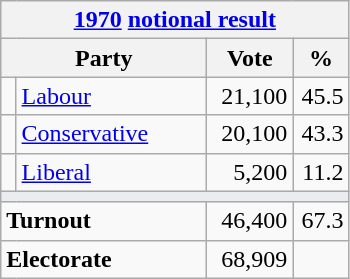<table class="wikitable">
<tr>
<th colspan="4"><a href='#'>1970</a> <a href='#'>notional result</a></th>
</tr>
<tr>
<th bgcolor="#DDDDFF" width="130px" colspan="2">Party</th>
<th bgcolor="#DDDDFF" width="50px">Vote</th>
<th bgcolor="#DDDDFF" width="30px">%</th>
</tr>
<tr>
<td></td>
<td><a href='#'>Labour</a></td>
<td align=right>21,100</td>
<td align=right>45.5</td>
</tr>
<tr>
<td></td>
<td><a href='#'>Conservative</a></td>
<td align=right>20,100</td>
<td align=right>43.3</td>
</tr>
<tr>
<td></td>
<td><a href='#'>Liberal</a></td>
<td align=right>5,200</td>
<td align=right>11.2</td>
</tr>
<tr>
<td colspan="4" bgcolor="#EAECF0"></td>
</tr>
<tr>
<td colspan="2"><strong>Turnout</strong></td>
<td align=right>46,400</td>
<td align=right>67.3</td>
</tr>
<tr>
<td colspan="2"><strong>Electorate</strong></td>
<td align=right>68,909</td>
</tr>
</table>
